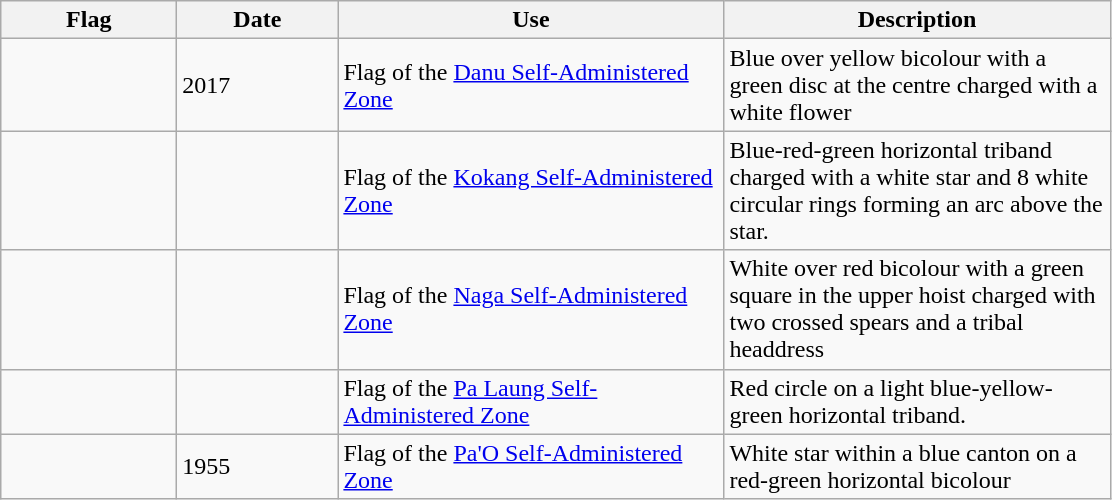<table class="wikitable">
<tr>
<th width="110">Flag</th>
<th width="100">Date</th>
<th width="250">Use</th>
<th width="250">Description</th>
</tr>
<tr>
<td></td>
<td>2017</td>
<td>Flag of the <a href='#'>Danu Self-Administered Zone</a></td>
<td>Blue over yellow bicolour with a green disc at the centre charged with a white flower</td>
</tr>
<tr>
<td></td>
<td></td>
<td>Flag of the <a href='#'>Kokang Self-Administered Zone</a></td>
<td>Blue-red-green horizontal triband charged with a white star and 8 white circular rings forming an arc above the star.</td>
</tr>
<tr>
<td></td>
<td></td>
<td>Flag of the <a href='#'>Naga Self-Administered Zone</a></td>
<td>White over red bicolour with a green square in the upper hoist charged with two crossed spears and a tribal headdress</td>
</tr>
<tr>
<td></td>
<td></td>
<td>Flag of the <a href='#'>Pa Laung Self-Administered Zone</a></td>
<td>Red circle on a light blue-yellow-green horizontal triband.</td>
</tr>
<tr>
<td></td>
<td>1955</td>
<td>Flag of the <a href='#'>Pa'O Self-Administered Zone</a></td>
<td>White star within a blue canton on a red-green horizontal bicolour</td>
</tr>
</table>
